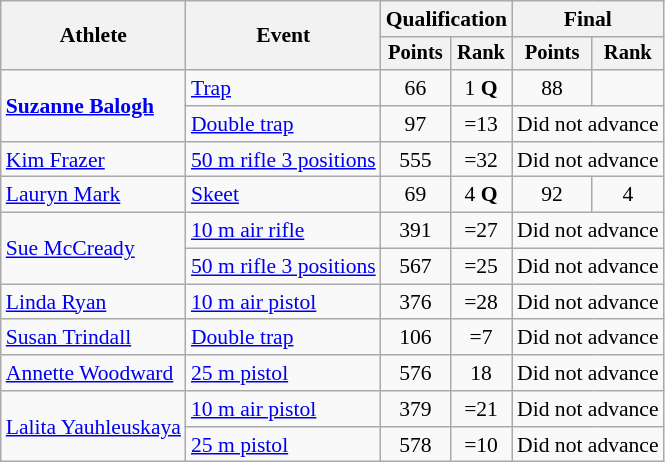<table class="wikitable" style="font-size:90%">
<tr>
<th rowspan="2">Athlete</th>
<th rowspan="2">Event</th>
<th colspan=2>Qualification</th>
<th colspan=2>Final</th>
</tr>
<tr style="font-size:95%">
<th>Points</th>
<th>Rank</th>
<th>Points</th>
<th>Rank</th>
</tr>
<tr align=center>
<td align=left rowspan=2><strong><a href='#'>Suzanne Balogh</a></strong></td>
<td align=left><a href='#'>Trap</a></td>
<td>66</td>
<td>1 <strong>Q</strong></td>
<td>88</td>
<td></td>
</tr>
<tr align=center>
<td align=left><a href='#'>Double trap</a></td>
<td>97</td>
<td>=13</td>
<td colspan=2>Did not advance</td>
</tr>
<tr align=center>
<td align=left><a href='#'>Kim Frazer</a></td>
<td align=left><a href='#'>50 m rifle 3 positions</a></td>
<td>555</td>
<td>=32</td>
<td colspan=2>Did not advance</td>
</tr>
<tr align=center>
<td align=left><a href='#'>Lauryn Mark</a></td>
<td align=left><a href='#'>Skeet</a></td>
<td>69</td>
<td>4 <strong>Q</strong></td>
<td>92</td>
<td>4</td>
</tr>
<tr align=center>
<td align=left rowspan=2><a href='#'>Sue McCready</a></td>
<td align=left><a href='#'>10 m air rifle</a></td>
<td>391</td>
<td>=27</td>
<td colspan=2>Did not advance</td>
</tr>
<tr align=center>
<td align=left><a href='#'>50 m rifle 3 positions</a></td>
<td>567</td>
<td>=25</td>
<td colspan=2>Did not advance</td>
</tr>
<tr align=center>
<td align=left><a href='#'>Linda Ryan</a></td>
<td align=left><a href='#'>10 m air pistol</a></td>
<td>376</td>
<td>=28</td>
<td colspan=2>Did not advance</td>
</tr>
<tr align=center>
<td align=left><a href='#'>Susan Trindall</a></td>
<td align=left><a href='#'>Double trap</a></td>
<td>106</td>
<td>=7</td>
<td colspan=2>Did not advance</td>
</tr>
<tr align=center>
<td align=left><a href='#'>Annette Woodward</a></td>
<td align=left><a href='#'>25 m pistol</a></td>
<td>576</td>
<td>18</td>
<td colspan=2>Did not advance</td>
</tr>
<tr align=center>
<td align=left rowspan=2><a href='#'>Lalita Yauhleuskaya</a></td>
<td align=left><a href='#'>10 m air pistol</a></td>
<td>379</td>
<td>=21</td>
<td colspan=2>Did not advance</td>
</tr>
<tr align=center>
<td align=left><a href='#'>25 m pistol</a></td>
<td>578</td>
<td>=10</td>
<td colspan=2>Did not advance</td>
</tr>
</table>
